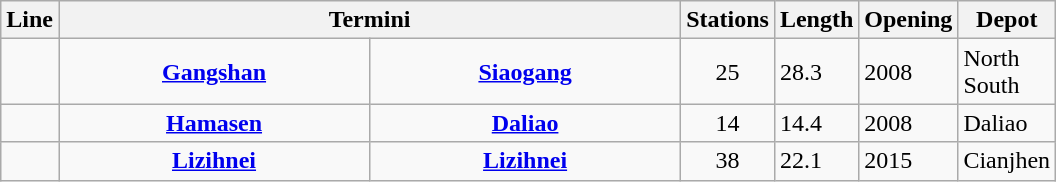<table class="wikitable sortable">
<tr>
<th>Line</th>
<th colspan=2 style="width:400px;">Termini<br></th>
<th>Stations</th>
<th>Length</th>
<th>Opening</th>
<th>Depot</th>
</tr>
<tr>
<td></td>
<td style="text-align:center; width:200px;"><strong><a href='#'>Gangshan</a></strong><br></td>
<td style="text-align:center; width:200px;"><strong><a href='#'>Siaogang</a></strong><br></td>
<td align=center>25</td>
<td>28.3</td>
<td>2008</td>
<td>North<br>South</td>
</tr>
<tr>
<td></td>
<td align=center><strong><a href='#'>Hamasen</a></strong><br></td>
<td align=center><strong><a href='#'>Daliao</a></strong><br></td>
<td align=center>14</td>
<td>14.4</td>
<td>2008</td>
<td>Daliao</td>
</tr>
<tr>
<td></td>
<td align=center><strong><a href='#'>Lizihnei</a></strong><br></td>
<td align=center><strong><a href='#'>Lizihnei</a></strong><br></td>
<td align=center>38</td>
<td>22.1</td>
<td>2015</td>
<td>Cianjhen</td>
</tr>
</table>
